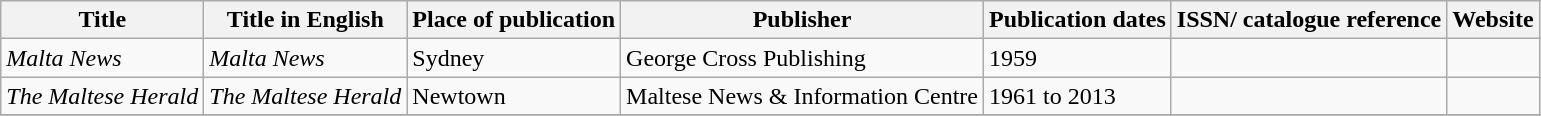<table class="wikitable sortable">
<tr>
<th>Title</th>
<th>Title in English</th>
<th>Place of publication</th>
<th>Publisher</th>
<th>Publication dates</th>
<th>ISSN/ catalogue reference</th>
<th>Website</th>
</tr>
<tr>
<td><em>Malta News</em></td>
<td><em>Malta News</em></td>
<td>Sydney</td>
<td>George Cross Publishing</td>
<td>1959</td>
<td></td>
<td></td>
</tr>
<tr>
<td><em>The Maltese Herald</em></td>
<td><em>The Maltese Herald</em></td>
<td>Newtown</td>
<td>Maltese News & Information Centre</td>
<td>1961 to 2013</td>
<td></td>
<td></td>
</tr>
<tr>
</tr>
</table>
